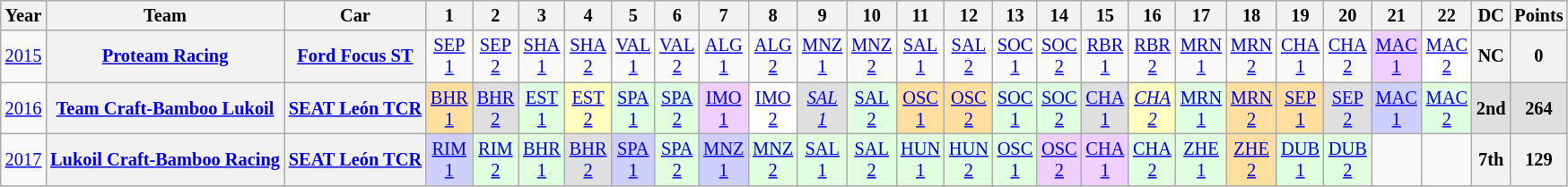<table class="wikitable" style="text-align:center; font-size:85%">
<tr>
<th>Year</th>
<th>Team</th>
<th>Car</th>
<th>1</th>
<th>2</th>
<th>3</th>
<th>4</th>
<th>5</th>
<th>6</th>
<th>7</th>
<th>8</th>
<th>9</th>
<th>10</th>
<th>11</th>
<th>12</th>
<th>13</th>
<th>14</th>
<th>15</th>
<th>16</th>
<th>17</th>
<th>18</th>
<th>19</th>
<th>20</th>
<th>21</th>
<th>22</th>
<th>DC</th>
<th>Points</th>
</tr>
<tr>
<td><a href='#'>2015</a></td>
<th nowrap><a href='#'>Proteam Racing</a></th>
<th nowrap><a href='#'>Ford Focus ST</a></th>
<td><a href='#'>SEP<br>1</a></td>
<td><a href='#'>SEP<br>2</a></td>
<td><a href='#'>SHA<br>1</a></td>
<td><a href='#'>SHA<br>2</a></td>
<td><a href='#'>VAL<br>1</a></td>
<td><a href='#'>VAL<br>2</a></td>
<td><a href='#'>ALG<br>1</a></td>
<td><a href='#'>ALG<br>2</a></td>
<td><a href='#'>MNZ<br>1</a></td>
<td><a href='#'>MNZ<br>2</a></td>
<td><a href='#'>SAL<br>1</a></td>
<td><a href='#'>SAL<br>2</a></td>
<td><a href='#'>SOC<br>1</a></td>
<td><a href='#'>SOC<br>2</a></td>
<td><a href='#'>RBR<br>1</a></td>
<td><a href='#'>RBR<br>2</a></td>
<td><a href='#'>MRN<br>1</a></td>
<td><a href='#'>MRN<br>2</a></td>
<td><a href='#'>CHA<br>1</a></td>
<td><a href='#'>CHA<br>2</a></td>
<td style="background:#EFCFFF;"><a href='#'>MAC<br>1</a><br></td>
<td style="background:#FFFFFF;"><a href='#'>MAC<br>2</a><br></td>
<th>NC</th>
<th>0</th>
</tr>
<tr>
<td><a href='#'>2016</a></td>
<th nowrap><a href='#'>Team Craft-Bamboo Lukoil</a></th>
<th nowrap><a href='#'>SEAT León TCR</a></th>
<td style="background:#FFDF9F;"><a href='#'>BHR<br>1</a><br></td>
<td style="background:#DFDFDF;"><a href='#'>BHR<br>2</a><br></td>
<td style="background:#DFFFDF;"><a href='#'>EST<br>1</a><br></td>
<td style="background:#FFFFBF;"><a href='#'>EST<br>2</a><br></td>
<td style="background:#DFFFDF;"><a href='#'>SPA<br>1</a><br></td>
<td style="background:#DFFFDF;"><a href='#'>SPA<br>2</a><br></td>
<td style="background:#EFCFFF;"><a href='#'>IMO<br>1</a><br></td>
<td style="background:#FFFFFF;"><a href='#'>IMO<br>2</a><br></td>
<td style="background:#DFDFDF;"><em><a href='#'>SAL<br>1</a></em><br></td>
<td style="background:#DFFFDF;"><a href='#'>SAL<br>2</a><br></td>
<td style="background:#FFDF9F;"><a href='#'>OSC<br>1</a><br></td>
<td style="background:#FFDF9F;"><a href='#'>OSC<br>2</a><br></td>
<td style="background:#DFFFDF;"><a href='#'>SOC<br>1</a><br></td>
<td style="background:#DFFFDF;"><a href='#'>SOC<br>2</a><br></td>
<td style="background:#DFDFDF;"><a href='#'>CHA<br>1</a><br></td>
<td style="background:#FFFFBF;"><em><a href='#'>CHA<br>2</a></em><br></td>
<td style="background:#DFFFDF;"><a href='#'>MRN<br>1</a><br></td>
<td style="background:#FFDF9F;"><a href='#'>MRN<br>2</a><br></td>
<td style="background:#FFDF9F;"><a href='#'>SEP<br>1</a><br></td>
<td style="background:#DFDFDF;"><a href='#'>SEP<br>2</a><br></td>
<td style="background:#CFCFFF;"><a href='#'>MAC<br>1</a><br></td>
<td style="background:#DFFFDF;"><a href='#'>MAC<br>2</a><br></td>
<th style="background:#DFDFDF;">2nd</th>
<th style="background:#DFDFDF;">264</th>
</tr>
<tr>
<td><a href='#'>2017</a></td>
<th nowrap><a href='#'>Lukoil Craft-Bamboo Racing</a></th>
<th nowrap><a href='#'>SEAT León TCR</a></th>
<td style="background:#CFCFFF;"><a href='#'>RIM<br>1</a><br></td>
<td style="background:#DFFFDF;"><a href='#'>RIM<br>2</a><br></td>
<td style="background:#DFFFDF;"><a href='#'>BHR<br>1</a><br></td>
<td style="background:#DFDFDF;"><a href='#'>BHR<br>2</a><br></td>
<td style="background:#CFCFFF;"><a href='#'>SPA<br>1</a><br></td>
<td style="background:#DFFFDF;"><a href='#'>SPA<br>2</a><br></td>
<td style="background:#CFCFFF;"><a href='#'>MNZ<br>1</a><br></td>
<td style="background:#DFFFDF;"><a href='#'>MNZ<br>2</a><br></td>
<td style="background:#DFFFDF;"><a href='#'>SAL<br>1</a><br></td>
<td style="background:#DFFFDF;"><a href='#'>SAL<br>2</a><br></td>
<td style="background:#DFFFDF;"><a href='#'>HUN<br>1</a><br></td>
<td style="background:#DFFFDF;"><a href='#'>HUN<br>2</a><br></td>
<td style="background:#DFFFDF;"><a href='#'>OSC<br>1</a><br></td>
<td style="background:#EFCFFF;"><a href='#'>OSC<br>2</a><br></td>
<td style="background:#EFCFFF;"><a href='#'>CHA<br>1</a><br></td>
<td style="background:#DFFFDF;"><a href='#'>CHA<br>2</a><br></td>
<td style="background:#DFFFDF;"><a href='#'>ZHE<br>1</a><br></td>
<td style="background:#FFDF9F;"><a href='#'>ZHE<br>2</a><br></td>
<td style="background:#DFFFDF;"><a href='#'>DUB<br>1</a><br></td>
<td style="background:#DFFFDF;"><a href='#'>DUB<br>2</a><br></td>
<td></td>
<td></td>
<th>7th</th>
<th>129</th>
</tr>
</table>
